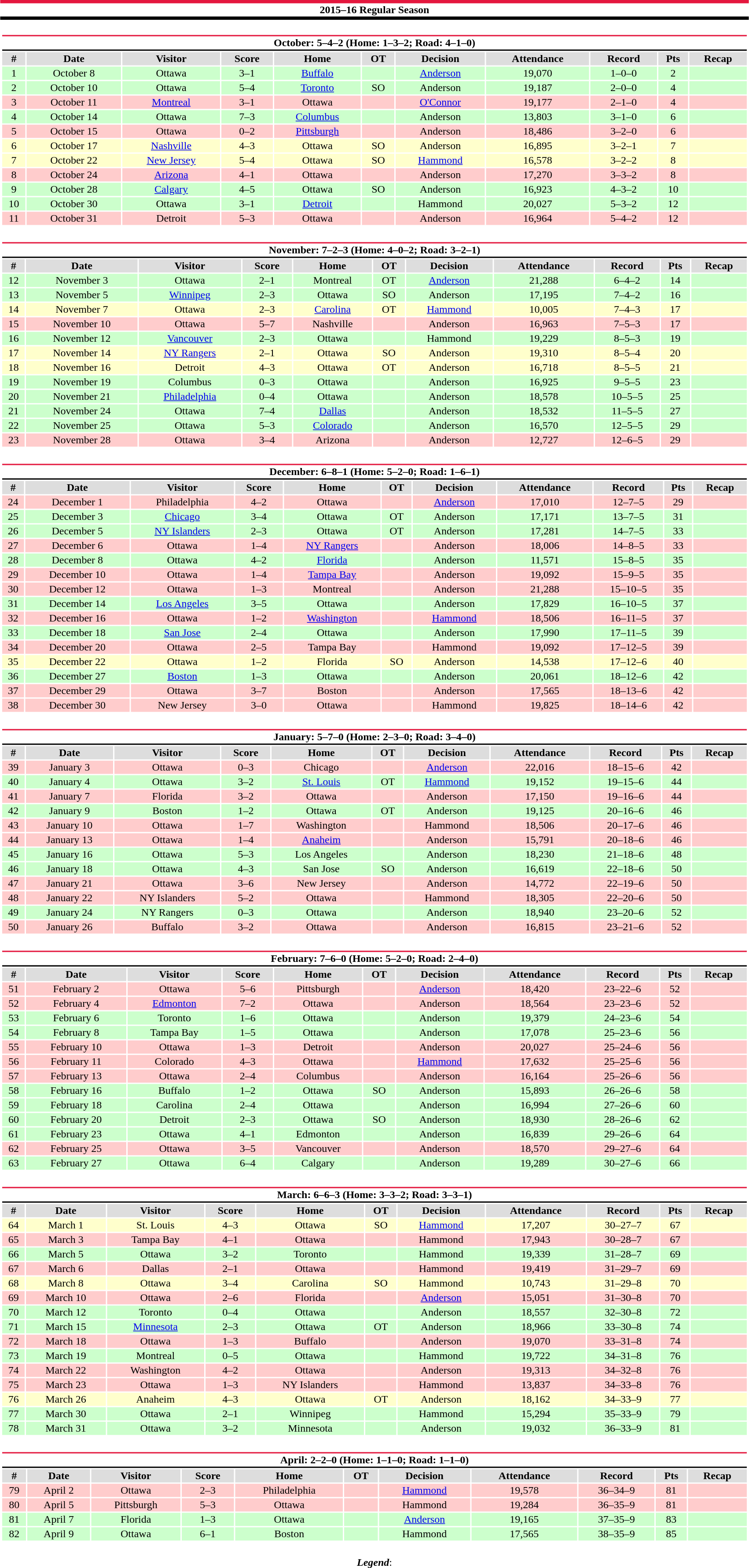<table class="toccolours" style="width:90%; clear:both; margin:1.5em auto; text-align:center;">
<tr>
<th colspan="11" style="background:#fff; border-top:#e4173e 5px solid; border-bottom:#000 5px solid;">2015–16 Regular Season</th>
</tr>
<tr>
<td colspan=11><br><table class="toccolours collapsible collapsed" style="width:100%;">
<tr>
<th colspan="11" style="background:#fff; border-top:#e4173e 2px solid; border-bottom:#000 2px solid;">October: 5–4–2 (Home: 1–3–2; Road: 4–1–0)</th>
</tr>
<tr style="text-align:center; background:#ddd;">
<th>#</th>
<th>Date</th>
<th>Visitor</th>
<th>Score</th>
<th>Home</th>
<th>OT</th>
<th>Decision</th>
<th>Attendance</th>
<th>Record</th>
<th>Pts</th>
<th>Recap</th>
</tr>
<tr style="text-align:center; background:#cfc;">
<td>1</td>
<td>October 8</td>
<td>Ottawa</td>
<td>3–1</td>
<td><a href='#'>Buffalo</a></td>
<td></td>
<td><a href='#'>Anderson</a></td>
<td>19,070</td>
<td>1–0–0</td>
<td>2</td>
<td></td>
</tr>
<tr style="text-align:center; background:#cfc;">
<td>2</td>
<td>October 10</td>
<td>Ottawa</td>
<td>5–4</td>
<td><a href='#'>Toronto</a></td>
<td>SO</td>
<td>Anderson</td>
<td>19,187</td>
<td>2–0–0</td>
<td>4</td>
<td></td>
</tr>
<tr style="text-align:center; background:#fcc;">
<td>3</td>
<td>October 11</td>
<td><a href='#'>Montreal</a></td>
<td>3–1</td>
<td>Ottawa</td>
<td></td>
<td><a href='#'>O'Connor</a></td>
<td>19,177</td>
<td>2–1–0</td>
<td>4</td>
<td></td>
</tr>
<tr style="text-align:center; background:#cfc;">
<td>4</td>
<td>October 14</td>
<td>Ottawa</td>
<td>7–3</td>
<td><a href='#'>Columbus</a></td>
<td></td>
<td>Anderson</td>
<td>13,803</td>
<td>3–1–0</td>
<td>6</td>
<td></td>
</tr>
<tr style="text-align:center; background:#fcc;">
<td>5</td>
<td>October 15</td>
<td>Ottawa</td>
<td>0–2</td>
<td><a href='#'>Pittsburgh</a></td>
<td></td>
<td>Anderson</td>
<td>18,486</td>
<td>3–2–0</td>
<td>6</td>
<td></td>
</tr>
<tr style="text-align:center; background:#ffc;">
<td>6</td>
<td>October 17</td>
<td><a href='#'>Nashville</a></td>
<td>4–3</td>
<td>Ottawa</td>
<td>SO</td>
<td>Anderson</td>
<td>16,895</td>
<td>3–2–1</td>
<td>7</td>
<td></td>
</tr>
<tr style="text-align:center; background:#ffc;">
<td>7</td>
<td>October 22</td>
<td><a href='#'>New Jersey</a></td>
<td>5–4</td>
<td>Ottawa</td>
<td>SO</td>
<td><a href='#'>Hammond</a></td>
<td>16,578</td>
<td>3–2–2</td>
<td>8</td>
<td></td>
</tr>
<tr style="text-align:center; background:#fcc;">
<td>8</td>
<td>October 24</td>
<td><a href='#'>Arizona</a></td>
<td>4–1</td>
<td>Ottawa</td>
<td></td>
<td>Anderson</td>
<td>17,270</td>
<td>3–3–2</td>
<td>8</td>
<td></td>
</tr>
<tr style="text-align:center; background:#cfc;">
<td>9</td>
<td>October 28</td>
<td><a href='#'>Calgary</a></td>
<td>4–5</td>
<td>Ottawa</td>
<td>SO</td>
<td>Anderson</td>
<td>16,923</td>
<td>4–3–2</td>
<td>10</td>
<td></td>
</tr>
<tr style="text-align:center; background:#cfc;">
<td>10</td>
<td>October 30</td>
<td>Ottawa</td>
<td>3–1</td>
<td><a href='#'>Detroit</a></td>
<td></td>
<td>Hammond</td>
<td>20,027</td>
<td>5–3–2</td>
<td>12</td>
<td></td>
</tr>
<tr style="text-align:center; background:#fcc;">
<td>11</td>
<td>October 31</td>
<td>Detroit</td>
<td>5–3</td>
<td>Ottawa</td>
<td></td>
<td>Anderson</td>
<td>16,964</td>
<td>5–4–2</td>
<td>12</td>
<td></td>
</tr>
</table>
</td>
</tr>
<tr>
<td colspan=11><br><table class="toccolours collapsible collapsed" style="width:100%;">
<tr>
<th colspan="11" style="background:#fff; border-top:#e4173e 2px solid; border-bottom:#000 2px solid;">November: 7–2–3 (Home: 4–0–2; Road: 3–2–1)</th>
</tr>
<tr style="text-align:center; background:#ddd;">
<th>#</th>
<th>Date</th>
<th>Visitor</th>
<th>Score</th>
<th>Home</th>
<th>OT</th>
<th>Decision</th>
<th>Attendance</th>
<th>Record</th>
<th>Pts</th>
<th>Recap</th>
</tr>
<tr style="text-align:center; background:#cfc;">
<td>12</td>
<td>November 3</td>
<td>Ottawa</td>
<td>2–1</td>
<td>Montreal</td>
<td>OT</td>
<td><a href='#'>Anderson</a></td>
<td>21,288</td>
<td>6–4–2</td>
<td>14</td>
<td></td>
</tr>
<tr style="text-align:center; background:#cfc;">
<td>13</td>
<td>November 5</td>
<td><a href='#'>Winnipeg</a></td>
<td>2–3</td>
<td>Ottawa</td>
<td>SO</td>
<td>Anderson</td>
<td>17,195</td>
<td>7–4–2</td>
<td>16</td>
<td></td>
</tr>
<tr style="text-align:center; background:#ffc;">
<td>14</td>
<td>November 7</td>
<td>Ottawa</td>
<td>2–3</td>
<td><a href='#'>Carolina</a></td>
<td>OT</td>
<td><a href='#'>Hammond</a></td>
<td>10,005</td>
<td>7–4–3</td>
<td>17</td>
<td></td>
</tr>
<tr style="text-align:center; background:#fcc;">
<td>15</td>
<td>November 10</td>
<td>Ottawa</td>
<td>5–7</td>
<td>Nashville</td>
<td></td>
<td>Anderson</td>
<td>16,963</td>
<td>7–5–3</td>
<td>17</td>
<td></td>
</tr>
<tr style="text-align:center; background:#cfc;">
<td>16</td>
<td>November 12</td>
<td><a href='#'>Vancouver</a></td>
<td>2–3</td>
<td>Ottawa</td>
<td></td>
<td>Hammond</td>
<td>19,229</td>
<td>8–5–3</td>
<td>19</td>
<td></td>
</tr>
<tr style="text-align:center; background:#ffc;">
<td>17</td>
<td>November 14</td>
<td><a href='#'>NY Rangers</a></td>
<td>2–1</td>
<td>Ottawa</td>
<td>SO</td>
<td>Anderson</td>
<td>19,310</td>
<td>8–5–4</td>
<td>20</td>
<td></td>
</tr>
<tr style="text-align:center; background:#ffc;">
<td>18</td>
<td>November 16</td>
<td>Detroit</td>
<td>4–3</td>
<td>Ottawa</td>
<td>OT</td>
<td>Anderson</td>
<td>16,718</td>
<td>8–5–5</td>
<td>21</td>
<td></td>
</tr>
<tr style="text-align:center; background:#cfc;">
<td>19</td>
<td>November 19</td>
<td>Columbus</td>
<td>0–3</td>
<td>Ottawa</td>
<td></td>
<td>Anderson</td>
<td>16,925</td>
<td>9–5–5</td>
<td>23</td>
<td></td>
</tr>
<tr style="text-align:center; background:#cfc;">
<td>20</td>
<td>November 21</td>
<td><a href='#'>Philadelphia</a></td>
<td>0–4</td>
<td>Ottawa</td>
<td></td>
<td>Anderson</td>
<td>18,578</td>
<td>10–5–5</td>
<td>25</td>
<td></td>
</tr>
<tr style="text-align:center; background:#cfc;">
<td>21</td>
<td>November 24</td>
<td>Ottawa</td>
<td>7–4</td>
<td><a href='#'>Dallas</a></td>
<td></td>
<td>Anderson</td>
<td>18,532</td>
<td>11–5–5</td>
<td>27</td>
<td></td>
</tr>
<tr style="text-align:center; background:#cfc;">
<td>22</td>
<td>November 25</td>
<td>Ottawa</td>
<td>5–3</td>
<td><a href='#'>Colorado</a></td>
<td></td>
<td>Anderson</td>
<td>16,570</td>
<td>12–5–5</td>
<td>29</td>
<td></td>
</tr>
<tr style="text-align:center; background:#fcc;">
<td>23</td>
<td>November 28</td>
<td>Ottawa</td>
<td>3–4</td>
<td>Arizona</td>
<td></td>
<td>Anderson</td>
<td>12,727</td>
<td>12–6–5</td>
<td>29</td>
<td></td>
</tr>
</table>
</td>
</tr>
<tr>
<td colspan=11><br><table class="toccolours collapsible collapsed" style="width:100%;">
<tr>
<th colspan="11" style="background:#fff; border-top:#e4173e 2px solid; border-bottom:#000 2px solid;">December: 6–8–1 (Home: 5–2–0; Road: 1–6–1)</th>
</tr>
<tr style="text-align:center; background:#ddd;">
<th>#</th>
<th>Date</th>
<th>Visitor</th>
<th>Score</th>
<th>Home</th>
<th>OT</th>
<th>Decision</th>
<th>Attendance</th>
<th>Record</th>
<th>Pts</th>
<th>Recap</th>
</tr>
<tr style="text-align:center; background:#fcc;">
<td>24</td>
<td>December 1</td>
<td>Philadelphia</td>
<td>4–2</td>
<td>Ottawa</td>
<td></td>
<td><a href='#'>Anderson</a></td>
<td>17,010</td>
<td>12–7–5</td>
<td>29</td>
<td></td>
</tr>
<tr style="text-align:center; background:#cfc;">
<td>25</td>
<td>December 3</td>
<td><a href='#'>Chicago</a></td>
<td>3–4</td>
<td>Ottawa</td>
<td>OT</td>
<td>Anderson</td>
<td>17,171</td>
<td>13–7–5</td>
<td>31</td>
<td></td>
</tr>
<tr style="text-align:center;background:#cfc;">
<td>26</td>
<td>December 5</td>
<td><a href='#'>NY Islanders</a></td>
<td>2–3</td>
<td>Ottawa</td>
<td>OT</td>
<td>Anderson</td>
<td>17,281</td>
<td>14–7–5</td>
<td>33</td>
<td></td>
</tr>
<tr style="text-align:center; background:#fcc;">
<td>27</td>
<td>December 6</td>
<td>Ottawa</td>
<td>1–4</td>
<td><a href='#'>NY Rangers</a></td>
<td></td>
<td>Anderson</td>
<td>18,006</td>
<td>14–8–5</td>
<td>33</td>
<td></td>
</tr>
<tr style="text-align:center;background:#cfc;">
<td>28</td>
<td>December 8</td>
<td>Ottawa</td>
<td>4–2</td>
<td><a href='#'>Florida</a></td>
<td></td>
<td>Anderson</td>
<td>11,571</td>
<td>15–8–5</td>
<td>35</td>
<td></td>
</tr>
<tr style="text-align:center; background:#fcc;">
<td>29</td>
<td>December 10</td>
<td>Ottawa</td>
<td>1–4</td>
<td><a href='#'>Tampa Bay</a></td>
<td></td>
<td>Anderson</td>
<td>19,092</td>
<td>15–9–5</td>
<td>35</td>
<td></td>
</tr>
<tr style="text-align:center; background:#fcc;">
<td>30</td>
<td>December 12</td>
<td>Ottawa</td>
<td>1–3</td>
<td>Montreal</td>
<td></td>
<td>Anderson</td>
<td>21,288</td>
<td>15–10–5</td>
<td>35</td>
<td></td>
</tr>
<tr style="text-align:center;background:#cfc;">
<td>31</td>
<td>December 14</td>
<td><a href='#'>Los Angeles</a></td>
<td>3–5</td>
<td>Ottawa</td>
<td></td>
<td>Anderson</td>
<td>17,829</td>
<td>16–10–5</td>
<td>37</td>
<td></td>
</tr>
<tr style="text-align:center; background:#fcc;">
<td>32</td>
<td>December 16</td>
<td>Ottawa</td>
<td>1–2</td>
<td><a href='#'>Washington</a></td>
<td></td>
<td><a href='#'>Hammond</a></td>
<td>18,506</td>
<td>16–11–5</td>
<td>37</td>
<td></td>
</tr>
<tr style="text-align:center;background:#cfc;">
<td>33</td>
<td>December 18</td>
<td><a href='#'>San Jose</a></td>
<td>2–4</td>
<td>Ottawa</td>
<td></td>
<td>Anderson</td>
<td>17,990</td>
<td>17–11–5</td>
<td>39</td>
<td></td>
</tr>
<tr style="text-align:center; background:#fcc;">
<td>34</td>
<td>December 20</td>
<td>Ottawa</td>
<td>2–5</td>
<td>Tampa Bay</td>
<td></td>
<td>Hammond</td>
<td>19,092</td>
<td>17–12–5</td>
<td>39</td>
<td></td>
</tr>
<tr style="text-align:center; background:#ffc;">
<td>35</td>
<td>December 22</td>
<td>Ottawa</td>
<td>1–2</td>
<td>Florida</td>
<td>SO</td>
<td>Anderson</td>
<td>14,538</td>
<td>17–12–6</td>
<td>40</td>
<td></td>
</tr>
<tr style="text-align:center;background:#cfc;">
<td>36</td>
<td>December 27</td>
<td><a href='#'>Boston</a></td>
<td>1–3</td>
<td>Ottawa</td>
<td></td>
<td>Anderson</td>
<td>20,061</td>
<td>18–12–6</td>
<td>42</td>
<td></td>
</tr>
<tr style="text-align:center; background:#fcc;">
<td>37</td>
<td>December 29</td>
<td>Ottawa</td>
<td>3–7</td>
<td>Boston</td>
<td></td>
<td>Anderson</td>
<td>17,565</td>
<td>18–13–6</td>
<td>42</td>
<td></td>
</tr>
<tr style="text-align:center; background:#fcc;">
<td>38</td>
<td>December 30</td>
<td>New Jersey</td>
<td>3–0</td>
<td>Ottawa</td>
<td></td>
<td>Hammond</td>
<td>19,825</td>
<td>18–14–6</td>
<td>42</td>
<td></td>
</tr>
</table>
</td>
</tr>
<tr>
<td colspan=11><br><table class="toccolours collapsible collapsed" style="width:100%;">
<tr>
<th colspan="11" style="background:#fff; border-top:#e4173e 2px solid; border-bottom:#000 2px solid;">January: 5–7–0 (Home: 2–3–0; Road: 3–4–0)</th>
</tr>
<tr style="text-align:center; background:#ddd;">
<th>#</th>
<th>Date</th>
<th>Visitor</th>
<th>Score</th>
<th>Home</th>
<th>OT</th>
<th>Decision</th>
<th>Attendance</th>
<th>Record</th>
<th>Pts</th>
<th>Recap</th>
</tr>
<tr style="text-align:center; background:#fcc;">
<td>39</td>
<td>January 3</td>
<td>Ottawa</td>
<td>0–3</td>
<td>Chicago</td>
<td></td>
<td><a href='#'>Anderson</a></td>
<td>22,016</td>
<td>18–15–6</td>
<td>42</td>
<td></td>
</tr>
<tr style="text-align:center; background:#cfc;">
<td>40</td>
<td>January 4</td>
<td>Ottawa</td>
<td>3–2</td>
<td><a href='#'>St. Louis</a></td>
<td>OT</td>
<td><a href='#'>Hammond</a></td>
<td>19,152</td>
<td>19–15–6</td>
<td>44</td>
<td></td>
</tr>
<tr style="text-align:center; background:#fcc;">
<td>41</td>
<td>January 7</td>
<td>Florida</td>
<td>3–2</td>
<td>Ottawa</td>
<td></td>
<td>Anderson</td>
<td>17,150</td>
<td>19–16–6</td>
<td>44</td>
<td></td>
</tr>
<tr style="text-align:center; background:#cfc;">
<td>42</td>
<td>January 9</td>
<td>Boston</td>
<td>1–2</td>
<td>Ottawa</td>
<td>OT</td>
<td>Anderson</td>
<td>19,125</td>
<td>20–16–6</td>
<td>46</td>
<td></td>
</tr>
<tr style="text-align:center; background:#fcc;">
<td>43</td>
<td>January 10</td>
<td>Ottawa</td>
<td>1–7</td>
<td>Washington</td>
<td></td>
<td>Hammond</td>
<td>18,506</td>
<td>20–17–6</td>
<td>46</td>
<td></td>
</tr>
<tr style="text-align:center; background:#fcc;">
<td>44</td>
<td>January 13</td>
<td>Ottawa</td>
<td>1–4</td>
<td><a href='#'>Anaheim</a></td>
<td></td>
<td>Anderson</td>
<td>15,791</td>
<td>20–18–6</td>
<td>46</td>
<td></td>
</tr>
<tr style="text-align:center; background:#cfc;">
<td>45</td>
<td>January 16</td>
<td>Ottawa</td>
<td>5–3</td>
<td>Los Angeles</td>
<td></td>
<td>Anderson</td>
<td>18,230</td>
<td>21–18–6</td>
<td>48</td>
<td></td>
</tr>
<tr style="text-align:center; background:#cfc;">
<td>46</td>
<td>January 18</td>
<td>Ottawa</td>
<td>4–3</td>
<td>San Jose</td>
<td>SO</td>
<td>Anderson</td>
<td>16,619</td>
<td>22–18–6</td>
<td>50</td>
<td></td>
</tr>
<tr style="text-align:center; background:#fcc;">
<td>47</td>
<td>January 21</td>
<td>Ottawa</td>
<td>3–6</td>
<td>New Jersey</td>
<td></td>
<td>Anderson</td>
<td>14,772</td>
<td>22–19–6</td>
<td>50</td>
<td></td>
</tr>
<tr style="text-align:center; background:#fcc;">
<td>48</td>
<td>January 22</td>
<td>NY Islanders</td>
<td>5–2</td>
<td>Ottawa</td>
<td></td>
<td>Hammond</td>
<td>18,305</td>
<td>22–20–6</td>
<td>50</td>
<td></td>
</tr>
<tr style="text-align:center; background:#cfc;">
<td>49</td>
<td>January 24</td>
<td>NY Rangers</td>
<td>0–3</td>
<td>Ottawa</td>
<td></td>
<td>Anderson</td>
<td>18,940</td>
<td>23–20–6</td>
<td>52</td>
<td></td>
</tr>
<tr style="text-align:center; background:#fcc;">
<td>50</td>
<td>January 26</td>
<td>Buffalo</td>
<td>3–2</td>
<td>Ottawa</td>
<td></td>
<td>Anderson</td>
<td>16,815</td>
<td>23–21–6</td>
<td>52</td>
<td></td>
</tr>
</table>
</td>
</tr>
<tr>
<td colspan=11><br><table class="toccolours collapsible collapsed" style="width:100%;">
<tr>
<th colspan="11" style="background:#fff; border-top:#e4173e 2px solid; border-bottom:#000 2px solid;">February: 7–6–0 (Home: 5–2–0; Road: 2–4–0)</th>
</tr>
<tr style="text-align:center; background:#ddd;">
<th>#</th>
<th>Date</th>
<th>Visitor</th>
<th>Score</th>
<th>Home</th>
<th>OT</th>
<th>Decision</th>
<th>Attendance</th>
<th>Record</th>
<th>Pts</th>
<th>Recap</th>
</tr>
<tr style="text-align:center; background:#fcc;">
<td>51</td>
<td>February 2</td>
<td>Ottawa</td>
<td>5–6</td>
<td>Pittsburgh</td>
<td></td>
<td><a href='#'>Anderson</a></td>
<td>18,420</td>
<td>23–22–6</td>
<td>52</td>
<td></td>
</tr>
<tr style="text-align:center; background:#fcc;">
<td>52</td>
<td>February 4</td>
<td><a href='#'>Edmonton</a></td>
<td>7–2</td>
<td>Ottawa</td>
<td></td>
<td>Anderson</td>
<td>18,564</td>
<td>23–23–6</td>
<td>52</td>
<td></td>
</tr>
<tr style="text-align:center; background:#cfc;">
<td>53</td>
<td>February 6</td>
<td>Toronto</td>
<td>1–6</td>
<td>Ottawa</td>
<td></td>
<td>Anderson</td>
<td>19,379</td>
<td>24–23–6</td>
<td>54</td>
<td></td>
</tr>
<tr style="text-align:center; background:#cfc;">
<td>54</td>
<td>February 8</td>
<td>Tampa Bay</td>
<td>1–5</td>
<td>Ottawa</td>
<td></td>
<td>Anderson</td>
<td>17,078</td>
<td>25–23–6</td>
<td>56</td>
<td></td>
</tr>
<tr style="text-align:center; background:#fcc;">
<td>55</td>
<td>February 10</td>
<td>Ottawa</td>
<td>1–3</td>
<td>Detroit</td>
<td></td>
<td>Anderson</td>
<td>20,027</td>
<td>25–24–6</td>
<td>56</td>
<td></td>
</tr>
<tr style="text-align:center; background:#fcc;">
<td>56</td>
<td>February 11</td>
<td>Colorado</td>
<td>4–3</td>
<td>Ottawa</td>
<td></td>
<td><a href='#'>Hammond</a></td>
<td>17,632</td>
<td>25–25–6</td>
<td>56</td>
<td></td>
</tr>
<tr style="text-align:center; background:#fcc;">
<td>57</td>
<td>February 13</td>
<td>Ottawa</td>
<td>2–4</td>
<td>Columbus</td>
<td></td>
<td>Anderson</td>
<td>16,164</td>
<td>25–26–6</td>
<td>56</td>
<td></td>
</tr>
<tr style="text-align:center; background:#cfc;">
<td>58</td>
<td>February 16</td>
<td>Buffalo</td>
<td>1–2</td>
<td>Ottawa</td>
<td>SO</td>
<td>Anderson</td>
<td>15,893</td>
<td>26–26–6</td>
<td>58</td>
<td></td>
</tr>
<tr style="text-align:center; background:#cfc;">
<td>59</td>
<td>February 18</td>
<td>Carolina</td>
<td>2–4</td>
<td>Ottawa</td>
<td></td>
<td>Anderson</td>
<td>16,994</td>
<td>27–26–6</td>
<td>60</td>
<td></td>
</tr>
<tr style="text-align:center; background:#cfc;">
<td>60</td>
<td>February 20</td>
<td>Detroit</td>
<td>2–3</td>
<td>Ottawa</td>
<td>SO</td>
<td>Anderson</td>
<td>18,930</td>
<td>28–26–6</td>
<td>62</td>
<td></td>
</tr>
<tr style="text-align:center; background:#cfc;">
<td>61</td>
<td>February 23</td>
<td>Ottawa</td>
<td>4–1</td>
<td>Edmonton</td>
<td></td>
<td>Anderson</td>
<td>16,839</td>
<td>29–26–6</td>
<td>64</td>
<td></td>
</tr>
<tr style="text-align:center; background:#fcc;">
<td>62</td>
<td>February 25</td>
<td>Ottawa</td>
<td>3–5</td>
<td>Vancouver</td>
<td></td>
<td>Anderson</td>
<td>18,570</td>
<td>29–27–6</td>
<td>64</td>
<td></td>
</tr>
<tr style="text-align:center; background:#cfc;">
<td>63</td>
<td>February 27</td>
<td>Ottawa</td>
<td>6–4</td>
<td>Calgary</td>
<td></td>
<td>Anderson</td>
<td>19,289</td>
<td>30–27–6</td>
<td>66</td>
<td></td>
</tr>
</table>
</td>
</tr>
<tr>
<td colspan=11><br><table class="toccolours collapsible collapsed" style="width:100%;">
<tr>
<th colspan="11" style="background:#fff; border-top:#e4173e 2px solid; border-bottom:#000 2px solid;">March: 6–6–3 (Home: 3–3–2; Road: 3–3–1)</th>
</tr>
<tr style="text-align:center; background:#ddd;">
<th>#</th>
<th>Date</th>
<th>Visitor</th>
<th>Score</th>
<th>Home</th>
<th>OT</th>
<th>Decision</th>
<th>Attendance</th>
<th>Record</th>
<th>Pts</th>
<th>Recap</th>
</tr>
<tr style="text-align:center; background:#ffc;">
<td>64</td>
<td>March 1</td>
<td>St. Louis</td>
<td>4–3</td>
<td>Ottawa</td>
<td>SO</td>
<td><a href='#'>Hammond</a></td>
<td>17,207</td>
<td>30–27–7</td>
<td>67</td>
<td></td>
</tr>
<tr style="text-align:center; background:#fcc;">
<td>65</td>
<td>March 3</td>
<td>Tampa Bay</td>
<td>4–1</td>
<td>Ottawa</td>
<td></td>
<td>Hammond</td>
<td>17,943</td>
<td>30–28–7</td>
<td>67</td>
<td></td>
</tr>
<tr style="text-align:center; background:#cfc;">
<td>66</td>
<td>March 5</td>
<td>Ottawa</td>
<td>3–2</td>
<td>Toronto</td>
<td></td>
<td>Hammond</td>
<td>19,339</td>
<td>31–28–7</td>
<td>69</td>
<td></td>
</tr>
<tr style="text-align:center; background:#fcc">
<td>67</td>
<td>March 6</td>
<td>Dallas</td>
<td>2–1</td>
<td>Ottawa</td>
<td></td>
<td>Hammond</td>
<td>19,419</td>
<td>31–29–7</td>
<td>69</td>
<td></td>
</tr>
<tr style="text-align:center; background:#ffc;">
<td>68</td>
<td>March 8</td>
<td>Ottawa</td>
<td>3–4</td>
<td>Carolina</td>
<td>SO</td>
<td>Hammond</td>
<td>10,743</td>
<td>31–29–8</td>
<td>70</td>
<td></td>
</tr>
<tr style="text-align:center; background:#fcc">
<td>69</td>
<td>March 10</td>
<td>Ottawa</td>
<td>2–6</td>
<td>Florida</td>
<td></td>
<td><a href='#'>Anderson</a></td>
<td>15,051</td>
<td>31–30–8</td>
<td>70</td>
<td></td>
</tr>
<tr style="text-align:center; background:#cfc;">
<td>70</td>
<td>March 12</td>
<td>Toronto</td>
<td>0–4</td>
<td>Ottawa</td>
<td></td>
<td>Anderson</td>
<td>18,557</td>
<td>32–30–8</td>
<td>72</td>
<td></td>
</tr>
<tr style="text-align:center; background:#cfc;">
<td>71</td>
<td>March 15</td>
<td><a href='#'>Minnesota</a></td>
<td>2–3</td>
<td>Ottawa</td>
<td>OT</td>
<td>Anderson</td>
<td>18,966</td>
<td>33–30–8</td>
<td>74</td>
<td></td>
</tr>
<tr style="text-align:center; background:#fcc">
<td>72</td>
<td>March 18</td>
<td>Ottawa</td>
<td>1–3</td>
<td>Buffalo</td>
<td></td>
<td>Anderson</td>
<td>19,070</td>
<td>33–31–8</td>
<td>74</td>
<td></td>
</tr>
<tr style="text-align:center; background:#cfc;">
<td>73</td>
<td>March 19</td>
<td>Montreal</td>
<td>0–5</td>
<td>Ottawa</td>
<td></td>
<td>Hammond</td>
<td>19,722</td>
<td>34–31–8</td>
<td>76</td>
<td></td>
</tr>
<tr style="text-align:center; background:#fcc">
<td>74</td>
<td>March 22</td>
<td>Washington</td>
<td>4–2</td>
<td>Ottawa</td>
<td></td>
<td>Anderson</td>
<td>19,313</td>
<td>34–32–8</td>
<td>76</td>
<td></td>
</tr>
<tr style="text-align:center; background:#fcc">
<td>75</td>
<td>March 23</td>
<td>Ottawa</td>
<td>1–3</td>
<td>NY Islanders</td>
<td></td>
<td>Hammond</td>
<td>13,837</td>
<td>34–33–8</td>
<td>76</td>
<td></td>
</tr>
<tr style="text-align:center; background:#ffc;">
<td>76</td>
<td>March 26</td>
<td>Anaheim</td>
<td>4–3</td>
<td>Ottawa</td>
<td>OT</td>
<td>Anderson</td>
<td>18,162</td>
<td>34–33–9</td>
<td>77</td>
<td></td>
</tr>
<tr style="text-align:center; background:#cfc;">
<td>77</td>
<td>March 30</td>
<td>Ottawa</td>
<td>2–1</td>
<td>Winnipeg</td>
<td></td>
<td>Hammond</td>
<td>15,294</td>
<td>35–33–9</td>
<td>79</td>
<td></td>
</tr>
<tr style="text-align:center; background:#cfc;">
<td>78</td>
<td>March 31</td>
<td>Ottawa</td>
<td>3–2</td>
<td>Minnesota</td>
<td></td>
<td>Anderson</td>
<td>19,032</td>
<td>36–33–9</td>
<td>81</td>
<td></td>
</tr>
</table>
</td>
</tr>
<tr>
<td colspan=11><br><table class="toccolours collapsible collapsed" style="width:100%;">
<tr>
<th colspan="11" style="background:#fff; border-top:#e4173e 2px solid; border-bottom:#000 2px solid;">April: 2–2–0 (Home: 1–1–0; Road: 1–1–0)</th>
</tr>
<tr style="text-align:center; background:#ddd;">
<th>#</th>
<th>Date</th>
<th>Visitor</th>
<th>Score</th>
<th>Home</th>
<th>OT</th>
<th>Decision</th>
<th>Attendance</th>
<th>Record</th>
<th>Pts</th>
<th>Recap</th>
</tr>
<tr style="text-align:center; background:#fcc">
<td>79</td>
<td>April 2</td>
<td>Ottawa</td>
<td>2–3</td>
<td>Philadelphia</td>
<td></td>
<td><a href='#'>Hammond</a></td>
<td>19,578</td>
<td>36–34–9</td>
<td>81</td>
<td></td>
</tr>
<tr style="text-align:center; background:#fcc">
<td>80</td>
<td>April 5</td>
<td>Pittsburgh</td>
<td>5–3</td>
<td>Ottawa</td>
<td></td>
<td>Hammond</td>
<td>19,284</td>
<td>36–35–9</td>
<td>81</td>
<td></td>
</tr>
<tr style="text-align:center;background:#cfc;">
<td>81</td>
<td>April 7</td>
<td>Florida</td>
<td>1–3</td>
<td>Ottawa</td>
<td></td>
<td><a href='#'>Anderson</a></td>
<td>19,165</td>
<td>37–35–9</td>
<td>83</td>
<td></td>
</tr>
<tr style="text-align:center; background:#cfc;">
<td>82</td>
<td>April 9</td>
<td>Ottawa</td>
<td>6–1</td>
<td>Boston</td>
<td></td>
<td>Hammond</td>
<td>17,565</td>
<td>38–35–9</td>
<td>85</td>
<td></td>
</tr>
</table>
</td>
</tr>
<tr>
<td colspan="11" style="text-align:center;"><br><strong><em>Legend</em></strong>:


</td>
</tr>
</table>
